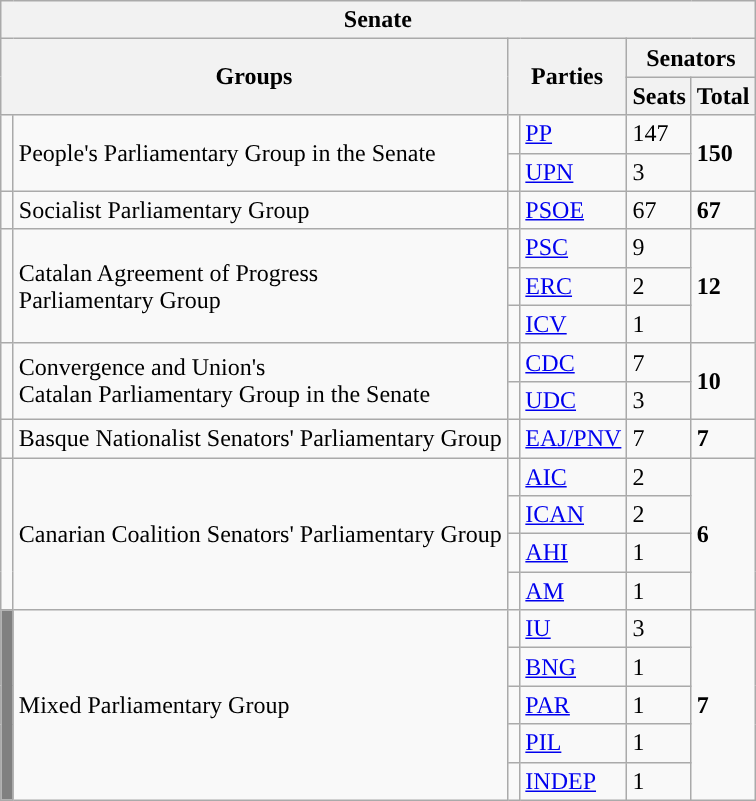<table class="wikitable" style="text-align:left;">
<tr>
<th colspan="6">Senate</th>
</tr>
<tr>
<th rowspan="2" colspan="2">Groups</th>
<th rowspan="2" colspan="2">Parties</th>
<th colspan="2">Senators</th>
</tr>
<tr>
<th>Seats</th>
<th>Total</th>
</tr>
<tr>
<td width="1" rowspan="2"></td>
<td rowspan="2">People's Parliamentary Group in the Senate</td>
<td width="1" style="color:inherit;background:"></td>
<td><a href='#'>PP</a></td>
<td>147</td>
<td rowspan="2"><strong>150</strong></td>
</tr>
<tr>
<td style="color:inherit;background:"></td>
<td><a href='#'>UPN</a></td>
<td>3</td>
</tr>
<tr>
<td style="color:inherit;background:"></td>
<td>Socialist Parliamentary Group</td>
<td style="color:inherit;background:"></td>
<td><a href='#'>PSOE</a></td>
<td>67</td>
<td><strong>67</strong></td>
</tr>
<tr>
<td rowspan="3" style="color:inherit;background:"></td>
<td rowspan="3">Catalan Agreement of Progress<br>Parliamentary Group</td>
<td style="color:inherit;background:"></td>
<td><a href='#'>PSC</a></td>
<td>9</td>
<td rowspan="3"><strong>12</strong></td>
</tr>
<tr>
<td style="color:inherit;background:"></td>
<td><a href='#'>ERC</a></td>
<td>2</td>
</tr>
<tr>
<td style="color:inherit;background:"></td>
<td><a href='#'>ICV</a></td>
<td>1</td>
</tr>
<tr>
<td rowspan="2" style="color:inherit;background:"></td>
<td rowspan="2">Convergence and Union's<br>Catalan Parliamentary Group in the Senate</td>
<td style="color:inherit;background:"></td>
<td><a href='#'>CDC</a></td>
<td>7</td>
<td rowspan="2"><strong>10</strong></td>
</tr>
<tr>
<td style="color:inherit;background:"></td>
<td><a href='#'>UDC</a></td>
<td>3</td>
</tr>
<tr>
<td style="color:inherit;background:"></td>
<td>Basque Nationalist Senators' Parliamentary Group</td>
<td style="color:inherit;background:"></td>
<td><a href='#'>EAJ/PNV</a></td>
<td>7</td>
<td><strong>7</strong></td>
</tr>
<tr>
<td rowspan="4" style="color:inherit;background:"></td>
<td rowspan="4">Canarian Coalition Senators' Parliamentary Group</td>
<td style="color:inherit;background:"></td>
<td><a href='#'>AIC</a></td>
<td>2</td>
<td rowspan="4"><strong>6</strong></td>
</tr>
<tr>
<td style="color:inherit;background:"></td>
<td><a href='#'>ICAN</a></td>
<td>2</td>
</tr>
<tr>
<td style="color:inherit;background:"></td>
<td><a href='#'>AHI</a></td>
<td>1</td>
</tr>
<tr>
<td style="color:inherit;background:"></td>
<td><a href='#'>AM</a></td>
<td>1</td>
</tr>
<tr>
<td rowspan="5" bgcolor="gray"></td>
<td rowspan="5">Mixed Parliamentary Group</td>
<td style="color:inherit;background:"></td>
<td><a href='#'>IU</a></td>
<td>3</td>
<td rowspan="5"><strong>7</strong></td>
</tr>
<tr>
<td style="color:inherit;background:"></td>
<td><a href='#'>BNG</a></td>
<td>1</td>
</tr>
<tr>
<td style="color:inherit;background:"></td>
<td><a href='#'>PAR</a></td>
<td>1</td>
</tr>
<tr>
<td style="color:inherit;background:"></td>
<td><a href='#'>PIL</a></td>
<td>1</td>
</tr>
<tr>
<td style="color:inherit;background:"></td>
<td><a href='#'>INDEP</a></td>
<td>1</td>
</tr>
</table>
